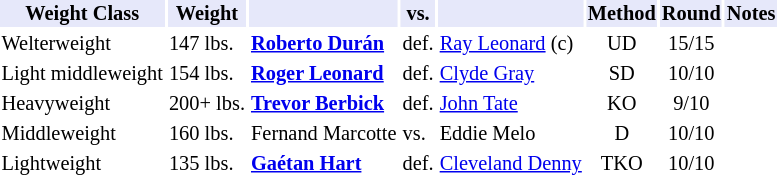<table class="toccolours" style="font-size: 85%;">
<tr>
<th style="background:#e6e8fa; color:#000; text-align:center;">Weight Class</th>
<th style="background:#e6e8fa; color:#000; text-align:center;">Weight</th>
<th style="background:#e6e8fa; color:#000; text-align:center;"></th>
<th style="background:#e6e8fa; color:#000; text-align:center;">vs.</th>
<th style="background:#e6e8fa; color:#000; text-align:center;"></th>
<th style="background:#e6e8fa; color:#000; text-align:center;">Method</th>
<th style="background:#e6e8fa; color:#000; text-align:center;">Round</th>
<th style="background:#e6e8fa; color:#000; text-align:center;">Notes</th>
</tr>
<tr>
<td>Welterweight</td>
<td>147 lbs.</td>
<td><strong><a href='#'>Roberto Durán</a></strong></td>
<td>def.</td>
<td><a href='#'>Ray Leonard</a> (c)</td>
<td align=center>UD</td>
<td align=center>15/15</td>
<td></td>
</tr>
<tr>
<td>Light middleweight</td>
<td>154 lbs.</td>
<td><strong><a href='#'>Roger Leonard</a></strong></td>
<td>def.</td>
<td><a href='#'>Clyde Gray</a></td>
<td align=center>SD</td>
<td align=center>10/10</td>
</tr>
<tr>
<td>Heavyweight</td>
<td>200+ lbs.</td>
<td><strong><a href='#'>Trevor Berbick</a></strong></td>
<td>def.</td>
<td><a href='#'>John Tate</a></td>
<td align=center>KO</td>
<td align=center>9/10</td>
</tr>
<tr>
<td>Middleweight</td>
<td>160 lbs.</td>
<td>Fernand Marcotte</td>
<td>vs.</td>
<td>Eddie Melo</td>
<td align=center>D</td>
<td align=center>10/10</td>
</tr>
<tr>
<td>Lightweight</td>
<td>135 lbs.</td>
<td><strong><a href='#'>Gaétan Hart</a></strong></td>
<td>def.</td>
<td><a href='#'>Cleveland Denny</a></td>
<td align=center>TKO</td>
<td align=center>10/10</td>
</tr>
</table>
